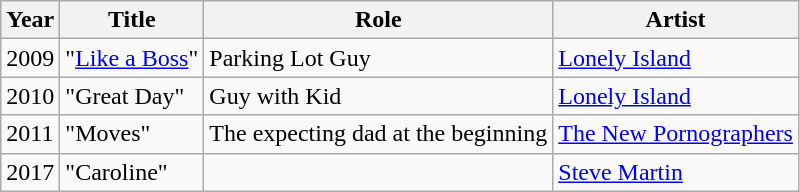<table class="wikitable sortable">
<tr>
<th>Year</th>
<th>Title</th>
<th>Role</th>
<th>Artist</th>
</tr>
<tr>
<td>2009</td>
<td>"<a href='#'>Like a Boss</a>"</td>
<td>Parking Lot Guy</td>
<td><a href='#'>Lonely Island</a></td>
</tr>
<tr>
<td>2010</td>
<td>"Great Day"</td>
<td>Guy with Kid</td>
<td><a href='#'>Lonely Island</a></td>
</tr>
<tr>
<td>2011</td>
<td>"Moves"</td>
<td>The expecting dad at the beginning</td>
<td><a href='#'>The New Pornographers</a></td>
</tr>
<tr>
<td>2017</td>
<td>"Caroline"</td>
<td></td>
<td><a href='#'>Steve Martin</a></td>
</tr>
</table>
